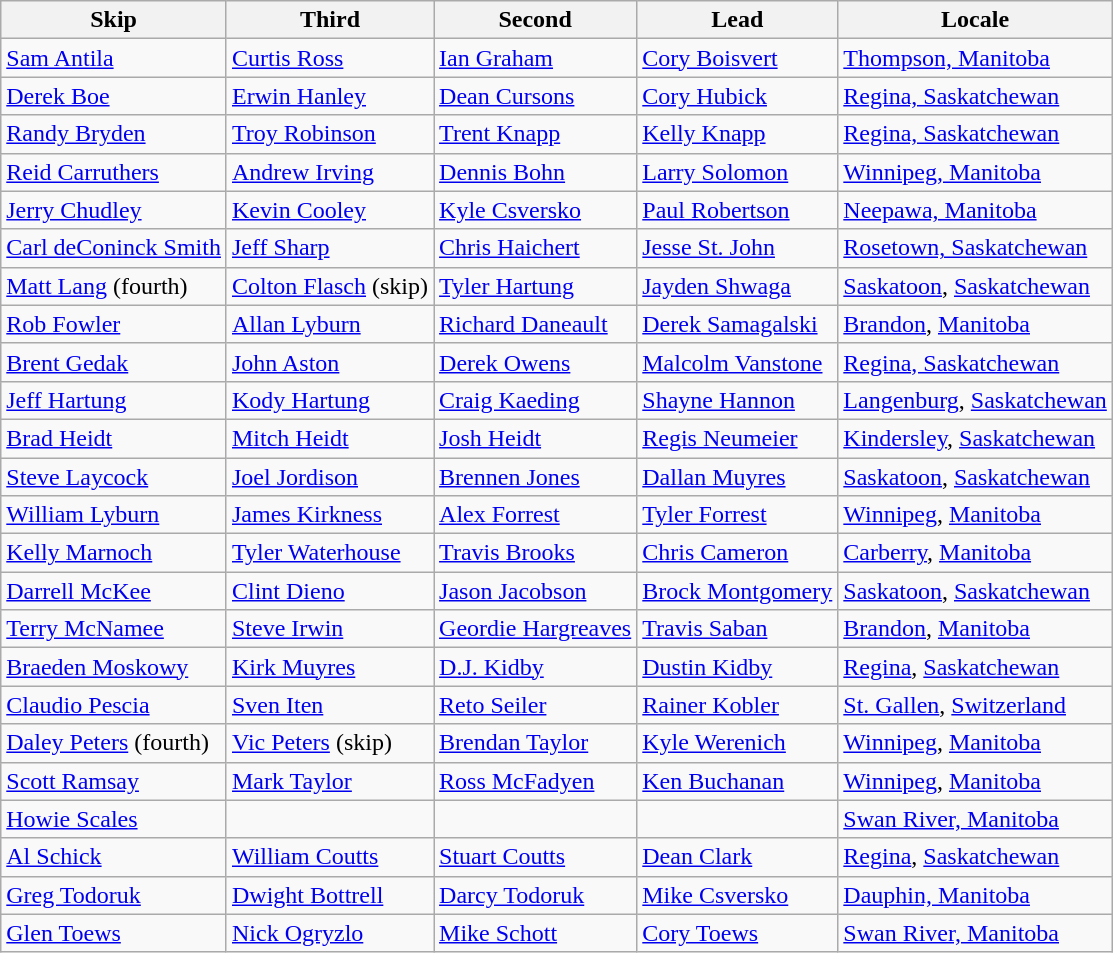<table class=wikitable>
<tr>
<th>Skip</th>
<th>Third</th>
<th>Second</th>
<th>Lead</th>
<th>Locale</th>
</tr>
<tr>
<td><a href='#'>Sam Antila</a></td>
<td><a href='#'>Curtis Ross</a></td>
<td><a href='#'>Ian Graham</a></td>
<td><a href='#'>Cory Boisvert</a></td>
<td> <a href='#'>Thompson, Manitoba</a></td>
</tr>
<tr>
<td><a href='#'>Derek Boe</a></td>
<td><a href='#'>Erwin Hanley</a></td>
<td><a href='#'>Dean Cursons</a></td>
<td><a href='#'>Cory Hubick</a></td>
<td> <a href='#'>Regina, Saskatchewan</a></td>
</tr>
<tr>
<td><a href='#'>Randy Bryden</a></td>
<td><a href='#'>Troy Robinson</a></td>
<td><a href='#'>Trent Knapp</a></td>
<td><a href='#'>Kelly Knapp</a></td>
<td> <a href='#'>Regina, Saskatchewan</a></td>
</tr>
<tr>
<td><a href='#'>Reid Carruthers</a></td>
<td><a href='#'>Andrew Irving</a></td>
<td><a href='#'>Dennis Bohn</a></td>
<td><a href='#'>Larry Solomon</a></td>
<td> <a href='#'>Winnipeg, Manitoba</a></td>
</tr>
<tr>
<td><a href='#'>Jerry Chudley</a></td>
<td><a href='#'>Kevin Cooley</a></td>
<td><a href='#'>Kyle Csversko</a></td>
<td><a href='#'>Paul Robertson</a></td>
<td> <a href='#'>Neepawa, Manitoba</a></td>
</tr>
<tr>
<td><a href='#'>Carl deConinck Smith</a></td>
<td><a href='#'>Jeff Sharp</a></td>
<td><a href='#'>Chris Haichert</a></td>
<td><a href='#'>Jesse St. John</a></td>
<td> <a href='#'>Rosetown, Saskatchewan</a></td>
</tr>
<tr>
<td><a href='#'>Matt Lang</a> (fourth)</td>
<td><a href='#'>Colton Flasch</a> (skip)</td>
<td><a href='#'>Tyler Hartung</a></td>
<td><a href='#'>Jayden Shwaga</a></td>
<td> <a href='#'>Saskatoon</a>, <a href='#'>Saskatchewan</a></td>
</tr>
<tr>
<td><a href='#'>Rob Fowler</a></td>
<td><a href='#'>Allan Lyburn</a></td>
<td><a href='#'>Richard Daneault</a></td>
<td><a href='#'>Derek Samagalski</a></td>
<td> <a href='#'>Brandon</a>, <a href='#'>Manitoba</a></td>
</tr>
<tr>
<td><a href='#'>Brent Gedak</a></td>
<td><a href='#'>John Aston</a></td>
<td><a href='#'>Derek Owens</a></td>
<td><a href='#'>Malcolm Vanstone</a></td>
<td> <a href='#'>Regina, Saskatchewan</a></td>
</tr>
<tr>
<td><a href='#'>Jeff Hartung</a></td>
<td><a href='#'>Kody Hartung</a></td>
<td><a href='#'>Craig Kaeding</a></td>
<td><a href='#'>Shayne Hannon</a></td>
<td> <a href='#'>Langenburg</a>, <a href='#'>Saskatchewan</a></td>
</tr>
<tr>
<td><a href='#'>Brad Heidt</a></td>
<td><a href='#'>Mitch Heidt</a></td>
<td><a href='#'>Josh Heidt</a></td>
<td><a href='#'>Regis Neumeier</a></td>
<td> <a href='#'>Kindersley</a>, <a href='#'>Saskatchewan</a></td>
</tr>
<tr>
<td><a href='#'>Steve Laycock</a></td>
<td><a href='#'>Joel Jordison</a></td>
<td><a href='#'>Brennen Jones</a></td>
<td><a href='#'>Dallan Muyres</a></td>
<td> <a href='#'>Saskatoon</a>, <a href='#'>Saskatchewan</a></td>
</tr>
<tr>
<td><a href='#'>William Lyburn</a></td>
<td><a href='#'>James Kirkness</a></td>
<td><a href='#'>Alex Forrest</a></td>
<td><a href='#'>Tyler Forrest</a></td>
<td> <a href='#'>Winnipeg</a>, <a href='#'>Manitoba</a></td>
</tr>
<tr>
<td><a href='#'>Kelly Marnoch</a></td>
<td><a href='#'>Tyler Waterhouse</a></td>
<td><a href='#'>Travis Brooks</a></td>
<td><a href='#'>Chris Cameron</a></td>
<td> <a href='#'>Carberry</a>, <a href='#'>Manitoba</a></td>
</tr>
<tr>
<td><a href='#'>Darrell McKee</a></td>
<td><a href='#'>Clint Dieno</a></td>
<td><a href='#'>Jason Jacobson</a></td>
<td><a href='#'>Brock Montgomery</a></td>
<td> <a href='#'>Saskatoon</a>, <a href='#'>Saskatchewan</a></td>
</tr>
<tr>
<td><a href='#'>Terry McNamee</a></td>
<td><a href='#'>Steve Irwin</a></td>
<td><a href='#'>Geordie Hargreaves</a></td>
<td><a href='#'>Travis Saban</a></td>
<td> <a href='#'>Brandon</a>, <a href='#'>Manitoba</a></td>
</tr>
<tr>
<td><a href='#'>Braeden Moskowy</a></td>
<td><a href='#'>Kirk Muyres</a></td>
<td><a href='#'>D.J. Kidby</a></td>
<td><a href='#'>Dustin Kidby</a></td>
<td> <a href='#'>Regina</a>, <a href='#'>Saskatchewan</a></td>
</tr>
<tr>
<td><a href='#'>Claudio Pescia</a></td>
<td><a href='#'>Sven Iten</a></td>
<td><a href='#'>Reto Seiler</a></td>
<td><a href='#'>Rainer Kobler</a></td>
<td> <a href='#'>St. Gallen</a>, <a href='#'>Switzerland</a></td>
</tr>
<tr>
<td><a href='#'>Daley Peters</a> (fourth)</td>
<td><a href='#'>Vic Peters</a> (skip)</td>
<td><a href='#'>Brendan Taylor</a></td>
<td><a href='#'>Kyle Werenich</a></td>
<td> <a href='#'>Winnipeg</a>, <a href='#'>Manitoba</a></td>
</tr>
<tr>
<td><a href='#'>Scott Ramsay</a></td>
<td><a href='#'>Mark Taylor</a></td>
<td><a href='#'>Ross McFadyen</a></td>
<td><a href='#'>Ken Buchanan</a></td>
<td> <a href='#'>Winnipeg</a>, <a href='#'>Manitoba</a></td>
</tr>
<tr>
<td><a href='#'>Howie Scales</a></td>
<td></td>
<td></td>
<td></td>
<td> <a href='#'>Swan River, Manitoba</a></td>
</tr>
<tr>
<td><a href='#'>Al Schick</a></td>
<td><a href='#'>William Coutts</a></td>
<td><a href='#'>Stuart Coutts</a></td>
<td><a href='#'>Dean Clark</a></td>
<td> <a href='#'>Regina</a>, <a href='#'>Saskatchewan</a></td>
</tr>
<tr>
<td><a href='#'>Greg Todoruk</a></td>
<td><a href='#'>Dwight Bottrell</a></td>
<td><a href='#'>Darcy Todoruk</a></td>
<td><a href='#'>Mike Csversko</a></td>
<td> <a href='#'>Dauphin, Manitoba</a></td>
</tr>
<tr>
<td><a href='#'>Glen Toews</a></td>
<td><a href='#'>Nick Ogryzlo</a></td>
<td><a href='#'>Mike Schott</a></td>
<td><a href='#'>Cory Toews</a></td>
<td> <a href='#'>Swan River, Manitoba</a></td>
</tr>
</table>
